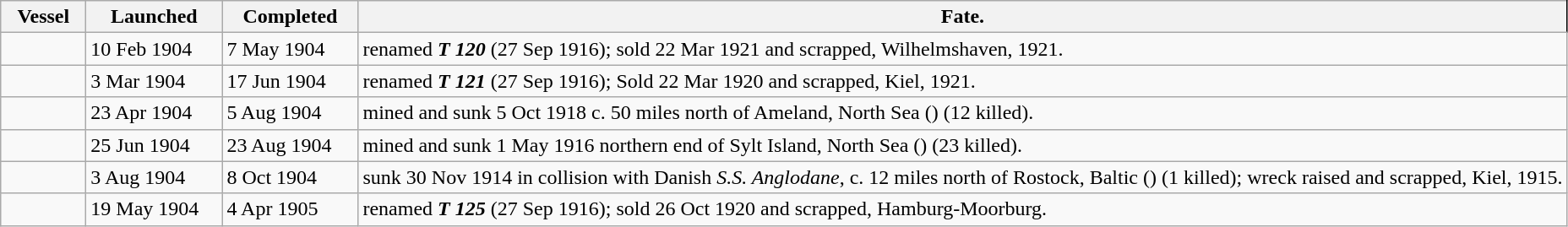<table class="wikitable">
<tr>
<th width="60px">Vessel</th>
<th width="100px">Launched</th>
<th width="100px">Completed</th>
<th style="border-right:1px solid black;">Fate.</th>
</tr>
<tr>
<td></td>
<td>10 Feb 1904</td>
<td>7 May 1904</td>
<td>renamed <strong><em>T 120</em></strong> (27 Sep 1916); sold 22 Mar 1921 and scrapped, Wilhelmshaven, 1921.</td>
</tr>
<tr>
<td></td>
<td>3 Mar 1904</td>
<td>17 Jun 1904</td>
<td>renamed <strong><em>T 121</em></strong> (27 Sep 1916); Sold 22 Mar 1920 and scrapped, Kiel, 1921.</td>
</tr>
<tr>
<td></td>
<td>23 Apr 1904</td>
<td>5 Aug 1904</td>
<td>mined and sunk 5 Oct 1918 c. 50 miles north of Ameland, North Sea () (12 killed).</td>
</tr>
<tr>
<td></td>
<td>25 Jun 1904</td>
<td>23 Aug 1904</td>
<td>mined and sunk 1 May 1916 northern end of Sylt Island, North Sea () (23 killed).</td>
</tr>
<tr>
<td></td>
<td>3 Aug 1904</td>
<td>8 Oct 1904</td>
<td>sunk 30 Nov 1914 in collision with Danish <em>S.S. Anglodane</em>, c. 12 miles north of Rostock, Baltic () (1 killed); wreck raised and scrapped, Kiel, 1915.</td>
</tr>
<tr>
<td></td>
<td>19 May 1904</td>
<td>4 Apr 1905</td>
<td>renamed <strong><em>T 125</em></strong> (27 Sep 1916); sold 26 Oct 1920 and scrapped, Hamburg-Moorburg.</td>
</tr>
</table>
